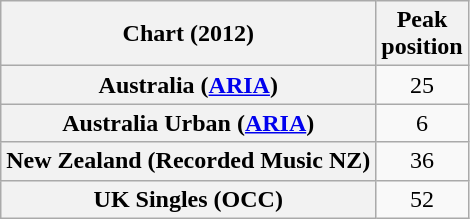<table class="wikitable plainrowheaders" style="text-align:center;">
<tr>
<th scope="col">Chart (2012)</th>
<th scope="col">Peak<br>position</th>
</tr>
<tr>
<th scope="row">Australia (<a href='#'>ARIA</a>)</th>
<td>25</td>
</tr>
<tr>
<th scope="row">Australia Urban (<a href='#'>ARIA</a>)</th>
<td>6</td>
</tr>
<tr>
<th scope="row">New Zealand (Recorded Music NZ)</th>
<td>36</td>
</tr>
<tr>
<th scope="row">UK Singles (OCC)</th>
<td>52</td>
</tr>
</table>
